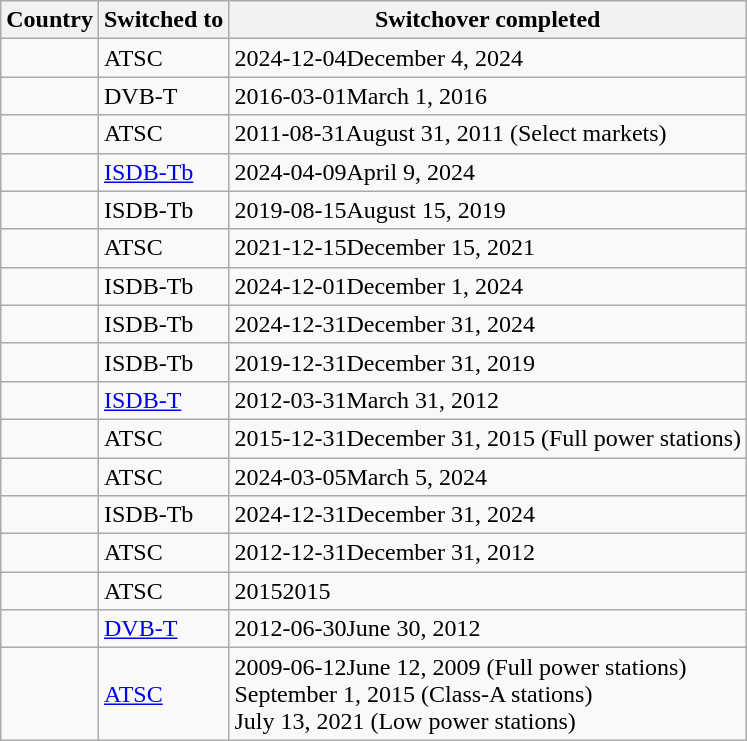<table class="wikitable sortable">
<tr>
<th>Country</th>
<th>Switched to</th>
<th>Switchover completed</th>
</tr>
<tr>
<td></td>
<td>ATSC</td>
<td><span>2024-12-04</span>December 4, 2024</td>
</tr>
<tr>
<td></td>
<td>DVB-T</td>
<td><span>2016-03-01</span>March 1, 2016</td>
</tr>
<tr>
<td></td>
<td>ATSC</td>
<td><span>2011-08-31</span>August 31, 2011 (Select markets)</td>
</tr>
<tr>
<td></td>
<td><a href='#'>ISDB-Tb</a></td>
<td><span>2024-04-09</span>April 9, 2024</td>
</tr>
<tr>
<td></td>
<td>ISDB-Tb</td>
<td><span>2019-08-15</span>August 15, 2019</td>
</tr>
<tr>
<td></td>
<td>ATSC</td>
<td><span>2021-12-15</span>December 15, 2021</td>
</tr>
<tr>
<td></td>
<td>ISDB-Tb</td>
<td><span>2024-12-01</span>December 1, 2024</td>
</tr>
<tr>
<td></td>
<td>ISDB-Tb</td>
<td><span>2024-12-31</span>December 31, 2024</td>
</tr>
<tr>
<td></td>
<td>ISDB-Tb</td>
<td><span>2019-12-31</span>December 31, 2019</td>
</tr>
<tr>
<td></td>
<td><a href='#'>ISDB-T</a></td>
<td><span>2012-03-31</span>March 31, 2012</td>
</tr>
<tr>
<td></td>
<td>ATSC</td>
<td><span>2015-12-31</span>December 31, 2015 (Full power stations)</td>
</tr>
<tr>
<td></td>
<td>ATSC</td>
<td><span>2024-03-05</span>March 5, 2024</td>
</tr>
<tr>
<td></td>
<td>ISDB-Tb</td>
<td><span>2024-12-31</span>December 31, 2024</td>
</tr>
<tr>
<td></td>
<td>ATSC</td>
<td><span>2012-12-31</span>December 31, 2012</td>
</tr>
<tr>
<td></td>
<td>ATSC</td>
<td><span>2015</span>2015</td>
</tr>
<tr>
<td></td>
<td><a href='#'>DVB-T</a></td>
<td><span>2012-06-30</span>June 30, 2012</td>
</tr>
<tr>
<td></td>
<td><a href='#'>ATSC</a></td>
<td><span>2009-06-12</span>June 12, 2009 (Full power stations)<br>September 1, 2015 (Class-A stations)<br>July 13, 2021 (Low power stations)</td>
</tr>
</table>
